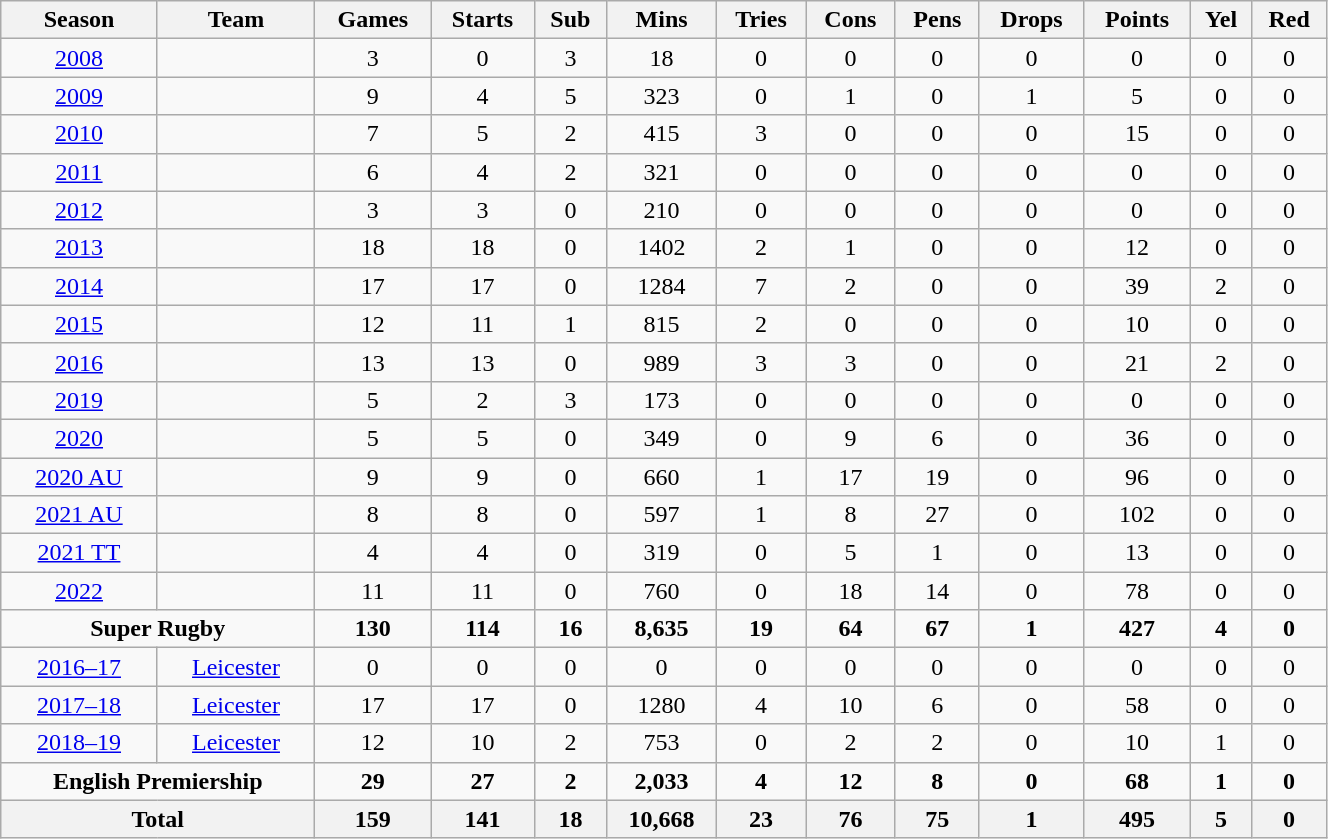<table class="wikitable" style="text-align:center;width:70%">
<tr>
<th>Season</th>
<th>Team</th>
<th>Games</th>
<th>Starts</th>
<th>Sub</th>
<th>Mins</th>
<th>Tries</th>
<th>Cons</th>
<th>Pens</th>
<th>Drops</th>
<th>Points</th>
<th>Yel</th>
<th>Red</th>
</tr>
<tr>
<td><a href='#'>2008</a></td>
<td></td>
<td>3</td>
<td>0</td>
<td>3</td>
<td>18</td>
<td>0</td>
<td>0</td>
<td>0</td>
<td>0</td>
<td>0</td>
<td>0</td>
<td>0</td>
</tr>
<tr>
<td><a href='#'>2009</a></td>
<td></td>
<td>9</td>
<td>4</td>
<td>5</td>
<td>323</td>
<td>0</td>
<td>1</td>
<td>0</td>
<td>1</td>
<td>5</td>
<td>0</td>
<td>0</td>
</tr>
<tr>
<td><a href='#'>2010</a></td>
<td></td>
<td>7</td>
<td>5</td>
<td>2</td>
<td>415</td>
<td>3</td>
<td>0</td>
<td>0</td>
<td>0</td>
<td>15</td>
<td>0</td>
<td>0</td>
</tr>
<tr>
<td><a href='#'>2011</a></td>
<td></td>
<td>6</td>
<td>4</td>
<td>2</td>
<td>321</td>
<td>0</td>
<td>0</td>
<td>0</td>
<td>0</td>
<td>0</td>
<td>0</td>
<td>0</td>
</tr>
<tr>
<td><a href='#'>2012</a></td>
<td></td>
<td>3</td>
<td>3</td>
<td>0</td>
<td>210</td>
<td>0</td>
<td>0</td>
<td>0</td>
<td>0</td>
<td>0</td>
<td>0</td>
<td>0</td>
</tr>
<tr>
<td><a href='#'>2013</a></td>
<td></td>
<td>18</td>
<td>18</td>
<td>0</td>
<td>1402</td>
<td>2</td>
<td>1</td>
<td>0</td>
<td>0</td>
<td>12</td>
<td>0</td>
<td>0</td>
</tr>
<tr>
<td><a href='#'>2014</a></td>
<td></td>
<td>17</td>
<td>17</td>
<td>0</td>
<td>1284</td>
<td>7</td>
<td>2</td>
<td>0</td>
<td>0</td>
<td>39</td>
<td>2</td>
<td>0</td>
</tr>
<tr>
<td><a href='#'>2015</a></td>
<td></td>
<td>12</td>
<td>11</td>
<td>1</td>
<td>815</td>
<td>2</td>
<td>0</td>
<td>0</td>
<td>0</td>
<td>10</td>
<td>0</td>
<td>0</td>
</tr>
<tr>
<td><a href='#'>2016</a></td>
<td></td>
<td>13</td>
<td>13</td>
<td>0</td>
<td>989</td>
<td>3</td>
<td>3</td>
<td>0</td>
<td>0</td>
<td>21</td>
<td>2</td>
<td>0</td>
</tr>
<tr>
<td><a href='#'>2019</a></td>
<td></td>
<td>5</td>
<td>2</td>
<td>3</td>
<td>173</td>
<td>0</td>
<td>0</td>
<td>0</td>
<td>0</td>
<td>0</td>
<td>0</td>
<td>0</td>
</tr>
<tr>
<td><a href='#'>2020</a></td>
<td></td>
<td>5</td>
<td>5</td>
<td>0</td>
<td>349</td>
<td>0</td>
<td>9</td>
<td>6</td>
<td>0</td>
<td>36</td>
<td>0</td>
<td>0</td>
</tr>
<tr>
<td><a href='#'>2020 AU</a></td>
<td></td>
<td>9</td>
<td>9</td>
<td>0</td>
<td>660</td>
<td>1</td>
<td>17</td>
<td>19</td>
<td>0</td>
<td>96</td>
<td>0</td>
<td>0</td>
</tr>
<tr>
<td><a href='#'>2021 AU</a></td>
<td></td>
<td>8</td>
<td>8</td>
<td>0</td>
<td>597</td>
<td>1</td>
<td>8</td>
<td>27</td>
<td>0</td>
<td>102</td>
<td>0</td>
<td>0</td>
</tr>
<tr>
<td><a href='#'>2021 TT</a></td>
<td></td>
<td>4</td>
<td>4</td>
<td>0</td>
<td>319</td>
<td>0</td>
<td>5</td>
<td>1</td>
<td>0</td>
<td>13</td>
<td>0</td>
<td>0</td>
</tr>
<tr>
<td><a href='#'>2022</a></td>
<td></td>
<td>11</td>
<td>11</td>
<td>0</td>
<td>760</td>
<td>0</td>
<td>18</td>
<td>14</td>
<td>0</td>
<td>78</td>
<td>0</td>
<td>0</td>
</tr>
<tr style="font-weight:bold;">
<td colspan="2">Super Rugby</td>
<td>130</td>
<td>114</td>
<td>16</td>
<td>8,635</td>
<td>19</td>
<td>64</td>
<td>67</td>
<td>1</td>
<td>427</td>
<td>4</td>
<td>0</td>
</tr>
<tr>
<td><a href='#'>2016–17</a></td>
<td><a href='#'>Leicester</a></td>
<td>0</td>
<td>0</td>
<td>0</td>
<td>0</td>
<td>0</td>
<td>0</td>
<td>0</td>
<td>0</td>
<td>0</td>
<td>0</td>
<td>0</td>
</tr>
<tr>
<td><a href='#'>2017–18</a></td>
<td><a href='#'>Leicester</a></td>
<td>17</td>
<td>17</td>
<td>0</td>
<td>1280</td>
<td>4</td>
<td>10</td>
<td>6</td>
<td>0</td>
<td>58</td>
<td>0</td>
<td>0</td>
</tr>
<tr>
<td><a href='#'>2018–19</a></td>
<td><a href='#'>Leicester</a></td>
<td>12</td>
<td>10</td>
<td>2</td>
<td>753</td>
<td>0</td>
<td>2</td>
<td>2</td>
<td>0</td>
<td>10</td>
<td>1</td>
<td>0</td>
</tr>
<tr style="font-weight:bold;">
<td colspan="2">English Premiership</td>
<td>29</td>
<td>27</td>
<td>2</td>
<td>2,033</td>
<td>4</td>
<td>12</td>
<td>8</td>
<td>0</td>
<td>68</td>
<td>1</td>
<td>0</td>
</tr>
<tr>
<th colspan="2">Total</th>
<th>159</th>
<th>141</th>
<th>18</th>
<th>10,668</th>
<th>23</th>
<th>76</th>
<th>75</th>
<th>1</th>
<th>495</th>
<th>5</th>
<th>0</th>
</tr>
</table>
